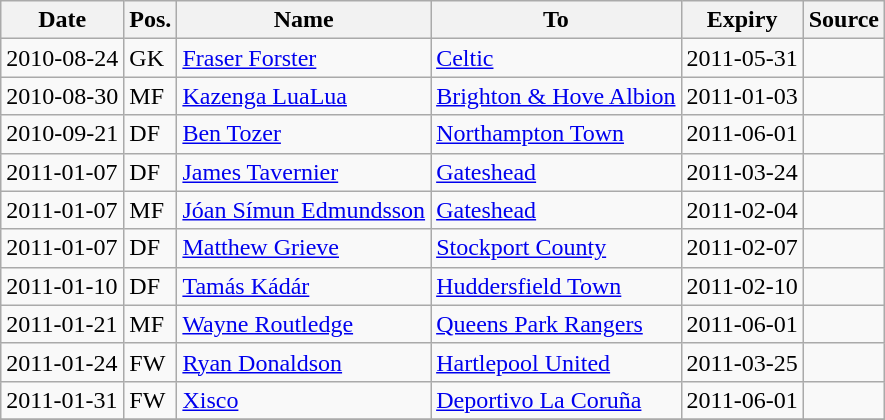<table class="wikitable">
<tr>
<th>Date</th>
<th>Pos.</th>
<th>Name</th>
<th>To</th>
<th>Expiry</th>
<th>Source</th>
</tr>
<tr>
<td>2010-08-24</td>
<td>GK</td>
<td> <a href='#'>Fraser Forster</a></td>
<td> <a href='#'>Celtic</a></td>
<td>2011-05-31</td>
<td></td>
</tr>
<tr>
<td>2010-08-30</td>
<td>MF</td>
<td> <a href='#'>Kazenga LuaLua</a></td>
<td> <a href='#'>Brighton & Hove Albion</a></td>
<td>2011-01-03</td>
<td></td>
</tr>
<tr>
<td>2010-09-21</td>
<td>DF</td>
<td> <a href='#'>Ben Tozer</a></td>
<td> <a href='#'>Northampton Town</a></td>
<td>2011-06-01</td>
<td></td>
</tr>
<tr>
<td>2011-01-07</td>
<td>DF</td>
<td> <a href='#'>James Tavernier</a></td>
<td> <a href='#'>Gateshead</a></td>
<td>2011-03-24</td>
<td></td>
</tr>
<tr>
<td>2011-01-07</td>
<td>MF</td>
<td> <a href='#'>Jóan Símun Edmundsson</a></td>
<td> <a href='#'>Gateshead</a></td>
<td>2011-02-04</td>
<td></td>
</tr>
<tr>
<td>2011-01-07</td>
<td>DF</td>
<td> <a href='#'>Matthew Grieve</a></td>
<td> <a href='#'>Stockport County</a></td>
<td>2011-02-07</td>
<td></td>
</tr>
<tr>
<td>2011-01-10</td>
<td>DF</td>
<td> <a href='#'>Tamás Kádár</a></td>
<td> <a href='#'>Huddersfield Town</a></td>
<td>2011-02-10</td>
<td></td>
</tr>
<tr>
<td>2011-01-21</td>
<td>MF</td>
<td> <a href='#'>Wayne Routledge</a></td>
<td> <a href='#'>Queens Park Rangers</a></td>
<td>2011-06-01</td>
<td></td>
</tr>
<tr>
<td>2011-01-24</td>
<td>FW</td>
<td> <a href='#'>Ryan Donaldson</a></td>
<td> <a href='#'>Hartlepool United</a></td>
<td>2011-03-25</td>
<td></td>
</tr>
<tr>
<td>2011-01-31</td>
<td>FW</td>
<td> <a href='#'>Xisco</a></td>
<td> <a href='#'>Deportivo La Coruña</a></td>
<td>2011-06-01</td>
<td></td>
</tr>
<tr>
</tr>
</table>
